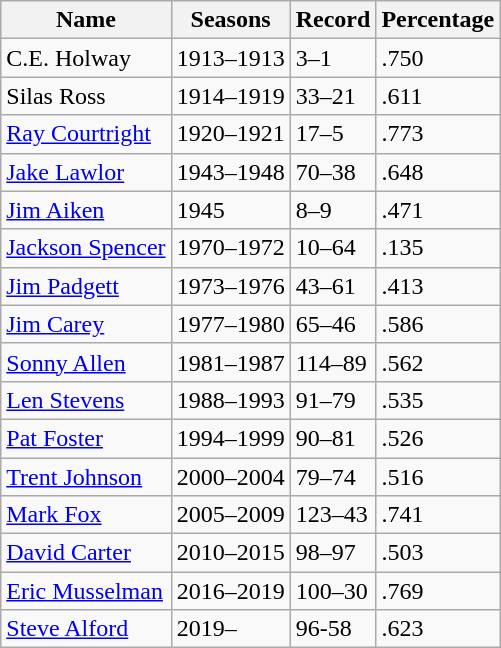<table class="wikitable">
<tr>
<th>Name</th>
<th>Seasons</th>
<th>Record</th>
<th>Percentage</th>
</tr>
<tr>
<td>C.E. Holway</td>
<td>1913–1913</td>
<td>3–1</td>
<td>.750</td>
</tr>
<tr>
<td>Silas Ross</td>
<td>1914–1919</td>
<td>33–21</td>
<td>.611</td>
</tr>
<tr>
<td><a href='#'>Ray Courtright</a></td>
<td>1920–1921</td>
<td>17–5</td>
<td>.773</td>
</tr>
<tr>
<td><a href='#'>Jake Lawlor</a></td>
<td>1943–1948</td>
<td>70–38</td>
<td>.648</td>
</tr>
<tr>
<td><a href='#'>Jim Aiken</a></td>
<td>1945</td>
<td>8–9</td>
<td>.471</td>
</tr>
<tr>
<td><a href='#'>Jackson Spencer</a></td>
<td>1970–1972</td>
<td>10–64</td>
<td>.135</td>
</tr>
<tr>
<td><a href='#'>Jim Padgett</a></td>
<td>1973–1976</td>
<td>43–61</td>
<td>.413</td>
</tr>
<tr>
<td><a href='#'>Jim Carey</a></td>
<td>1977–1980</td>
<td>65–46</td>
<td>.586</td>
</tr>
<tr>
<td><a href='#'>Sonny Allen</a></td>
<td>1981–1987</td>
<td>114–89</td>
<td>.562</td>
</tr>
<tr>
<td><a href='#'>Len Stevens</a></td>
<td>1988–1993</td>
<td>91–79</td>
<td>.535</td>
</tr>
<tr>
<td><a href='#'>Pat Foster</a></td>
<td>1994–1999</td>
<td>90–81</td>
<td>.526</td>
</tr>
<tr>
<td><a href='#'>Trent Johnson</a></td>
<td>2000–2004</td>
<td>79–74</td>
<td>.516</td>
</tr>
<tr>
<td><a href='#'>Mark Fox</a></td>
<td>2005–2009</td>
<td>123–43</td>
<td>.741</td>
</tr>
<tr>
<td><a href='#'>David Carter</a></td>
<td>2010–2015</td>
<td>98–97</td>
<td>.503</td>
</tr>
<tr>
<td><a href='#'>Eric Musselman</a></td>
<td>2016–2019</td>
<td>100–30</td>
<td>.769</td>
</tr>
<tr>
<td><a href='#'>Steve Alford</a></td>
<td>2019–</td>
<td>96-58</td>
<td>.623</td>
</tr>
</table>
